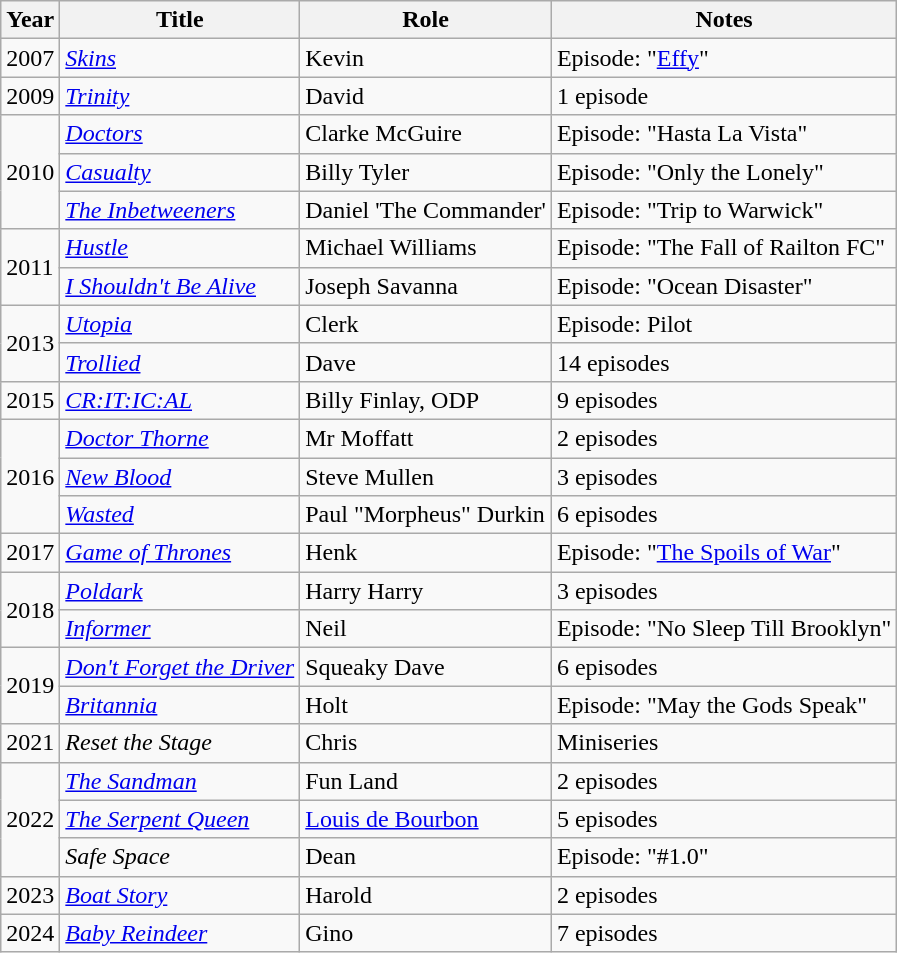<table class="wikitable sortable">
<tr>
<th>Year</th>
<th>Title</th>
<th>Role</th>
<th class="unsortable">Notes</th>
</tr>
<tr>
<td>2007</td>
<td><em><a href='#'>Skins</a></em></td>
<td>Kevin</td>
<td>Episode: "<a href='#'>Effy</a>"</td>
</tr>
<tr>
<td>2009</td>
<td><em><a href='#'>Trinity</a></em></td>
<td>David</td>
<td>1 episode</td>
</tr>
<tr>
<td rowspan="3">2010</td>
<td><em><a href='#'>Doctors</a></em></td>
<td>Clarke McGuire</td>
<td>Episode: "Hasta La Vista"</td>
</tr>
<tr>
<td><em><a href='#'>Casualty</a></em></td>
<td>Billy Tyler</td>
<td>Episode: "Only the Lonely"</td>
</tr>
<tr>
<td><em><a href='#'>The Inbetweeners</a></em></td>
<td>Daniel 'The Commander'</td>
<td>Episode: "Trip to Warwick"</td>
</tr>
<tr>
<td rowspan="2">2011</td>
<td><em><a href='#'>Hustle</a></em></td>
<td>Michael Williams</td>
<td>Episode: "The Fall of Railton FC"</td>
</tr>
<tr>
<td><em><a href='#'>I Shouldn't Be Alive</a></em></td>
<td>Joseph Savanna</td>
<td>Episode: "Ocean Disaster"</td>
</tr>
<tr>
<td rowspan="2">2013</td>
<td><em><a href='#'>Utopia</a></em></td>
<td>Clerk</td>
<td>Episode: Pilot</td>
</tr>
<tr>
<td><em><a href='#'>Trollied</a></em></td>
<td>Dave</td>
<td>14 episodes</td>
</tr>
<tr>
<td>2015</td>
<td><em><a href='#'>CR:IT:IC:AL</a></em></td>
<td>Billy Finlay, ODP</td>
<td>9 episodes</td>
</tr>
<tr>
<td rowspan="3">2016</td>
<td><em><a href='#'>Doctor Thorne</a></em></td>
<td>Mr Moffatt</td>
<td>2 episodes</td>
</tr>
<tr>
<td><em><a href='#'>New Blood</a></em></td>
<td>Steve Mullen</td>
<td>3 episodes</td>
</tr>
<tr>
<td><em><a href='#'>Wasted</a></em></td>
<td>Paul "Morpheus" Durkin</td>
<td>6 episodes</td>
</tr>
<tr>
<td>2017</td>
<td><em><a href='#'>Game of Thrones</a></em></td>
<td>Henk</td>
<td>Episode: "<a href='#'>The Spoils of War</a>"</td>
</tr>
<tr>
<td rowspan="2">2018</td>
<td><em><a href='#'>Poldark</a></em></td>
<td>Harry Harry</td>
<td>3 episodes</td>
</tr>
<tr>
<td><em><a href='#'>Informer</a></em></td>
<td>Neil</td>
<td>Episode: "No Sleep Till Brooklyn"</td>
</tr>
<tr>
<td rowspan="2">2019</td>
<td><em><a href='#'>Don't Forget the Driver</a></em></td>
<td>Squeaky Dave</td>
<td>6 episodes</td>
</tr>
<tr>
<td><em><a href='#'>Britannia</a></em></td>
<td>Holt</td>
<td>Episode: "May the Gods Speak"</td>
</tr>
<tr>
<td>2021</td>
<td><em>Reset the Stage</em></td>
<td>Chris</td>
<td>Miniseries</td>
</tr>
<tr>
<td rowspan="3">2022</td>
<td><em><a href='#'>The Sandman</a></em></td>
<td>Fun Land</td>
<td>2 episodes</td>
</tr>
<tr>
<td><em><a href='#'>The Serpent Queen</a></em></td>
<td><a href='#'>Louis de Bourbon</a></td>
<td>5 episodes</td>
</tr>
<tr>
<td><em>Safe Space</em></td>
<td>Dean</td>
<td>Episode: "#1.0"</td>
</tr>
<tr>
<td>2023</td>
<td><em><a href='#'>Boat Story</a></em></td>
<td>Harold</td>
<td>2 episodes</td>
</tr>
<tr>
<td>2024</td>
<td><em><a href='#'>Baby Reindeer</a></em></td>
<td>Gino</td>
<td>7 episodes</td>
</tr>
</table>
